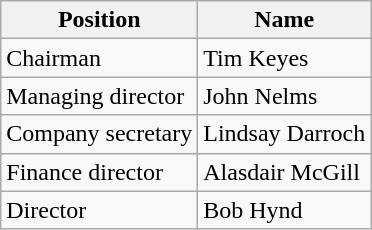<table class="wikitable">
<tr>
<th>Position</th>
<th>Name</th>
</tr>
<tr>
<td>Chairman</td>
<td>Tim Keyes</td>
</tr>
<tr>
<td>Managing director</td>
<td>John Nelms</td>
</tr>
<tr>
<td>Company secretary</td>
<td>Lindsay Darroch</td>
</tr>
<tr>
<td>Finance director</td>
<td>Alasdair McGill</td>
</tr>
<tr>
<td>Director</td>
<td>Bob Hynd</td>
</tr>
</table>
